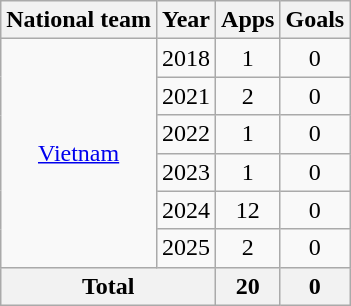<table class=wikitable style=text-align:center>
<tr>
<th>National team</th>
<th>Year</th>
<th>Apps</th>
<th>Goals</th>
</tr>
<tr>
<td rowspan=6><a href='#'>Vietnam</a></td>
<td>2018</td>
<td>1</td>
<td>0</td>
</tr>
<tr>
<td>2021</td>
<td>2</td>
<td>0</td>
</tr>
<tr>
<td>2022</td>
<td>1</td>
<td>0</td>
</tr>
<tr>
<td>2023</td>
<td>1</td>
<td>0</td>
</tr>
<tr>
<td>2024</td>
<td>12</td>
<td>0</td>
</tr>
<tr>
<td>2025</td>
<td>2</td>
<td>0</td>
</tr>
<tr>
<th colspan=2>Total</th>
<th>20</th>
<th>0</th>
</tr>
</table>
